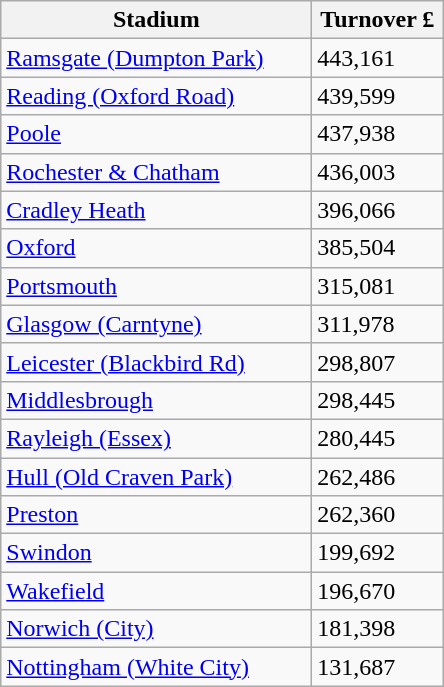<table class="wikitable">
<tr>
<th width=200>Stadium</th>
<th width=80>Turnover £</th>
</tr>
<tr>
<td><a href='#'>Ramsgate (Dumpton Park)</a></td>
<td>443,161</td>
</tr>
<tr>
<td><a href='#'>Reading (Oxford Road)</a></td>
<td>439,599</td>
</tr>
<tr>
<td><a href='#'>Poole</a></td>
<td>437,938</td>
</tr>
<tr>
<td><a href='#'>Rochester & Chatham</a></td>
<td>436,003</td>
</tr>
<tr>
<td><a href='#'>Cradley Heath</a></td>
<td>396,066</td>
</tr>
<tr>
<td><a href='#'>Oxford</a></td>
<td>385,504</td>
</tr>
<tr>
<td><a href='#'>Portsmouth</a></td>
<td>315,081</td>
</tr>
<tr>
<td><a href='#'>Glasgow (Carntyne)</a></td>
<td>311,978</td>
</tr>
<tr>
<td><a href='#'>Leicester (Blackbird Rd)</a></td>
<td>298,807</td>
</tr>
<tr>
<td><a href='#'>Middlesbrough</a></td>
<td>298,445</td>
</tr>
<tr>
<td><a href='#'>Rayleigh (Essex)</a></td>
<td>280,445</td>
</tr>
<tr>
<td><a href='#'>Hull (Old Craven Park)</a></td>
<td>262,486</td>
</tr>
<tr>
<td><a href='#'>Preston</a></td>
<td>262,360</td>
</tr>
<tr>
<td><a href='#'>Swindon</a></td>
<td>199,692</td>
</tr>
<tr>
<td><a href='#'>Wakefield</a></td>
<td>196,670</td>
</tr>
<tr>
<td><a href='#'>Norwich (City)</a></td>
<td>181,398</td>
</tr>
<tr>
<td><a href='#'>Nottingham (White City)</a></td>
<td>131,687</td>
</tr>
</table>
